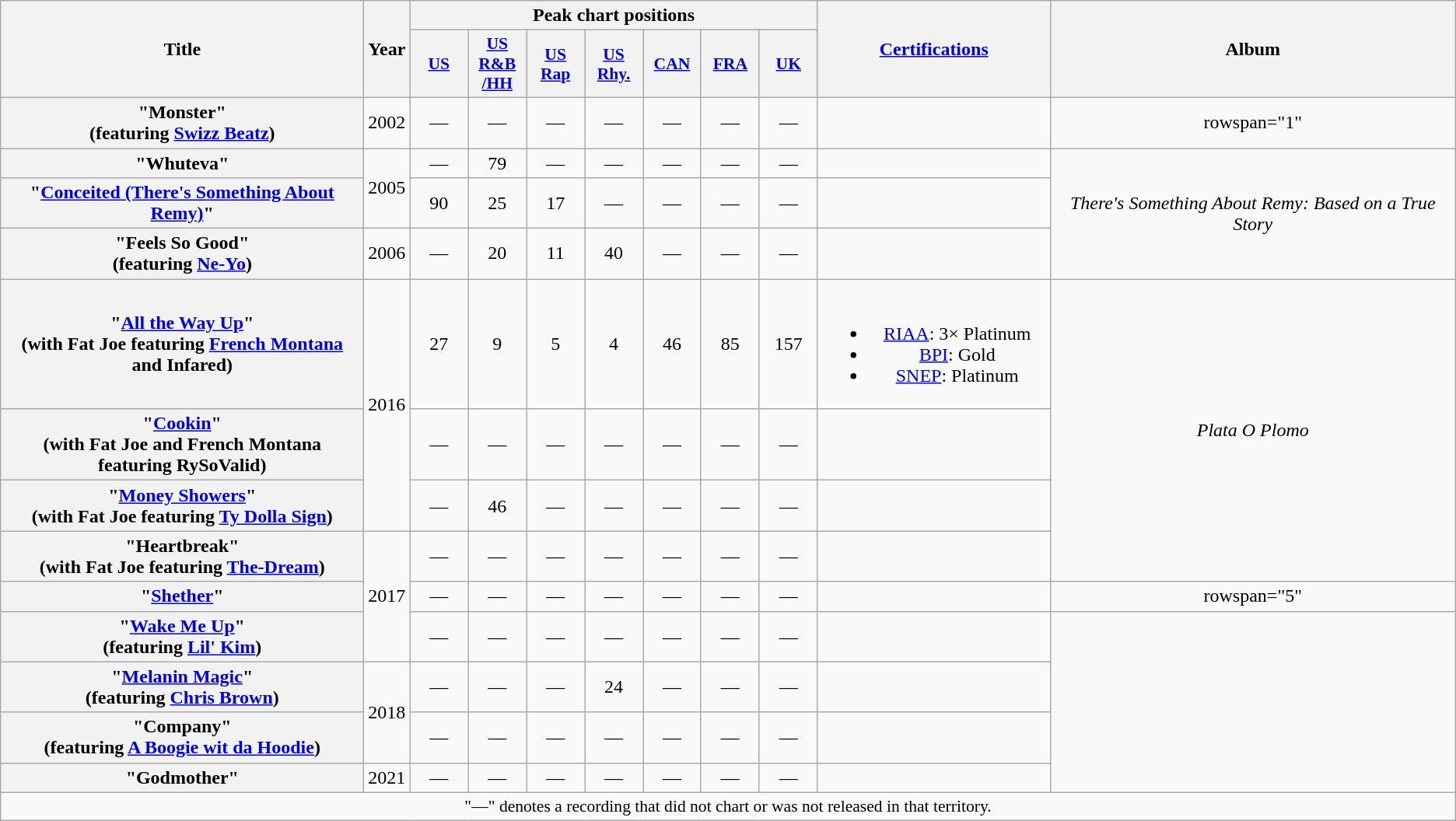<table class="wikitable plainrowheaders" style="text-align:center;">
<tr>
<th scope="col" rowspan="2" style="width:19em;">Title</th>
<th scope="col" rowspan="2">Year</th>
<th colspan="7" scope="col">Peak chart positions</th>
<th scope="col" rowspan="2" style="width:12em;"><a href='#'>Certifications</a></th>
<th scope="col" rowspan="2">Album</th>
</tr>
<tr>
<th scope="col" style="width:3em;font-size:90%;"><a href='#'>US</a><br></th>
<th scope="col" style="width:3em;font-size:90%;"><a href='#'>US<br>R&B<br>/HH</a><br></th>
<th scope="col" style="width:3em;font-size:90%;"><a href='#'>US<br>Rap</a><br></th>
<th scope="col" style="width:3em;font-size:90%;"><a href='#'>US<br>Rhy.</a><br></th>
<th scope="col" style="width:3em;font-size:90%;"><a href='#'>CAN</a><br></th>
<th scope="col" style="width:3em;font-size:90%;"><a href='#'>FRA</a><br></th>
<th scope="col" style="width:3em;font-size:90%;"><a href='#'>UK</a><br></th>
</tr>
<tr>
<th scope="row">"Monster"<br><span>(featuring <a href='#'>Swizz Beatz</a>)</span></th>
<td>2002</td>
<td>—</td>
<td>—</td>
<td>—</td>
<td>—</td>
<td>—</td>
<td>—</td>
<td>—</td>
<td></td>
<td>rowspan="1"  </td>
</tr>
<tr>
<th scope="row">"Whuteva"</th>
<td rowspan="2">2005</td>
<td>—</td>
<td>79</td>
<td>—</td>
<td>—</td>
<td>—</td>
<td>—</td>
<td>—</td>
<td></td>
<td rowspan="3"><em>There's Something About Remy: Based on a True Story</em></td>
</tr>
<tr>
<th scope="row">"<a href='#'>Conceited (There's Something About Remy)</a>"</th>
<td>90</td>
<td>25</td>
<td>17</td>
<td>—</td>
<td>—</td>
<td>—</td>
<td>—</td>
<td></td>
</tr>
<tr>
<th scope="row">"Feels So Good" <br><span>(featuring <a href='#'>Ne-Yo</a>)</span></th>
<td>2006</td>
<td>—</td>
<td>20</td>
<td>11</td>
<td>40</td>
<td>—</td>
<td>—</td>
<td>—</td>
<td></td>
</tr>
<tr>
<th scope="row">"<a href='#'>All the Way Up</a>" <br><span>(with Fat Joe featuring <a href='#'>French Montana</a> and Infared)</span></th>
<td rowspan="3">2016</td>
<td>27</td>
<td>9</td>
<td>5</td>
<td>4</td>
<td>46</td>
<td>85</td>
<td>157</td>
<td><br><ul><li><a href='#'>RIAA</a>: 3× Platinum</li><li><a href='#'>BPI</a>: Gold</li><li><a href='#'>SNEP</a>: Platinum</li></ul></td>
<td rowspan="4"><em>Plata O Plomo</em></td>
</tr>
<tr>
<th scope="row">"<a href='#'>Cookin</a>" <br><span>(with Fat Joe and French Montana featuring RySoValid)</span></th>
<td>—</td>
<td>—</td>
<td>—</td>
<td>—</td>
<td>—</td>
<td>—</td>
<td>—</td>
<td></td>
</tr>
<tr>
<th scope="row">"<a href='#'>Money Showers</a>" <br><span>(with Fat Joe featuring <a href='#'>Ty Dolla Sign</a>)</span></th>
<td>—</td>
<td>46</td>
<td>—</td>
<td>—</td>
<td>—</td>
<td>—</td>
<td>—</td>
<td></td>
</tr>
<tr>
<th scope="row">"Heartbreak" <br><span>(with Fat Joe featuring <a href='#'>The-Dream</a>)</span></th>
<td rowspan="3">2017</td>
<td>—</td>
<td>—</td>
<td>—</td>
<td>—</td>
<td>—</td>
<td>—</td>
<td>—</td>
<td></td>
</tr>
<tr>
<th scope="row">"<a href='#'>Shether</a>"</th>
<td>—</td>
<td>—</td>
<td>—</td>
<td>—</td>
<td>—</td>
<td>—</td>
<td>—</td>
<td></td>
<td>rowspan="5"  </td>
</tr>
<tr>
<th scope="row">"<a href='#'>Wake Me Up</a>"<br><span>(featuring <a href='#'>Lil' Kim</a>)</span></th>
<td>—</td>
<td>—</td>
<td>—</td>
<td>—</td>
<td>—</td>
<td>—</td>
<td>—</td>
<td></td>
</tr>
<tr>
<th scope="row">"<a href='#'>Melanin Magic</a>"<br><span>(featuring <a href='#'>Chris Brown</a>)</span></th>
<td rowspan="2">2018</td>
<td>—</td>
<td>—</td>
<td>—</td>
<td>24</td>
<td>—</td>
<td>—</td>
<td>—</td>
<td></td>
</tr>
<tr>
<th scope="row">"Company"<br><span>(featuring <a href='#'>A Boogie wit da Hoodie</a>)</span></th>
<td>—</td>
<td>—</td>
<td>—</td>
<td>—</td>
<td>—</td>
<td>—</td>
<td>—</td>
<td></td>
</tr>
<tr>
<th scope="row">"Godmother"</th>
<td>2021</td>
<td>—</td>
<td>—</td>
<td>—</td>
<td>—</td>
<td>—</td>
<td>—</td>
<td>—</td>
<td></td>
</tr>
<tr>
<td colspan="18" style="font-size:90%">"—" denotes a recording that did not chart or was not released in that territory.</td>
</tr>
</table>
